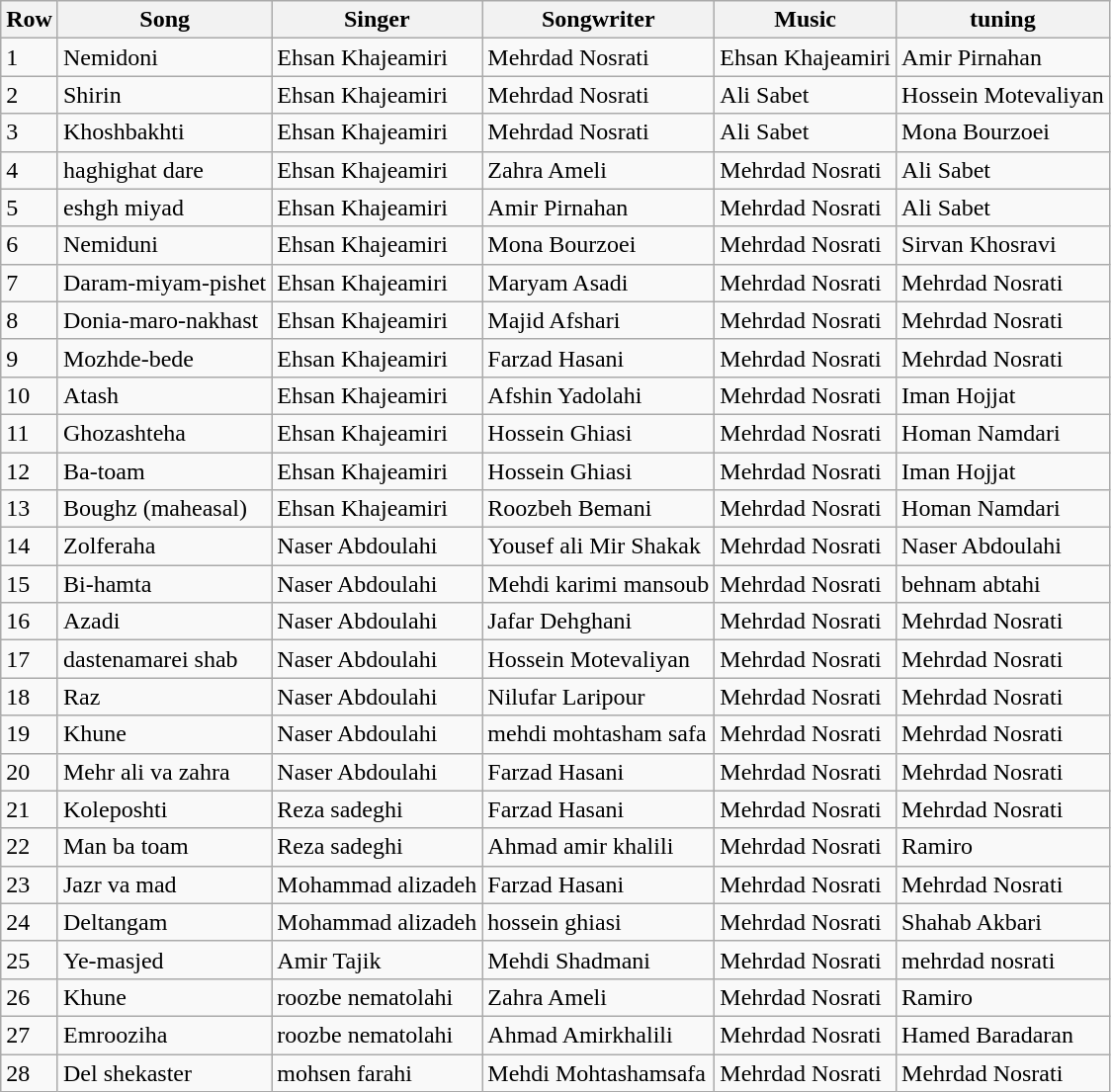<table class="wikitable">
<tr>
<th>Row</th>
<th>Song</th>
<th>Singer</th>
<th>Songwriter</th>
<th>Music</th>
<th>tuning</th>
</tr>
<tr>
<td>1</td>
<td>Nemidoni</td>
<td>Ehsan Khajeamiri</td>
<td>Mehrdad Nosrati</td>
<td>Ehsan Khajeamiri</td>
<td>Amir Pirnahan</td>
</tr>
<tr>
<td>2</td>
<td>Shirin</td>
<td>Ehsan Khajeamiri</td>
<td>Mehrdad Nosrati</td>
<td>Ali Sabet</td>
<td>Hossein Motevaliyan</td>
</tr>
<tr>
<td>3</td>
<td>Khoshbakhti</td>
<td>Ehsan Khajeamiri</td>
<td>Mehrdad Nosrati</td>
<td>Ali Sabet</td>
<td>Mona Bourzoei</td>
</tr>
<tr>
<td>4</td>
<td>haghighat dare</td>
<td>Ehsan Khajeamiri</td>
<td>Zahra Ameli</td>
<td>Mehrdad Nosrati</td>
<td>Ali Sabet</td>
</tr>
<tr>
<td>5</td>
<td>eshgh miyad</td>
<td>Ehsan Khajeamiri</td>
<td>Amir Pirnahan</td>
<td>Mehrdad Nosrati</td>
<td>Ali Sabet</td>
</tr>
<tr>
<td>6</td>
<td>Nemiduni</td>
<td>Ehsan Khajeamiri</td>
<td>Mona Bourzoei</td>
<td>Mehrdad Nosrati</td>
<td>Sirvan Khosravi</td>
</tr>
<tr>
<td>7</td>
<td>Daram-miyam-pishet</td>
<td>Ehsan Khajeamiri</td>
<td>Maryam Asadi</td>
<td>Mehrdad Nosrati</td>
<td>Mehrdad Nosrati</td>
</tr>
<tr>
<td>8</td>
<td>Donia-maro-nakhast</td>
<td>Ehsan Khajeamiri</td>
<td>Majid Afshari</td>
<td>Mehrdad Nosrati</td>
<td>Mehrdad Nosrati</td>
</tr>
<tr>
<td>9</td>
<td>Mozhde-bede</td>
<td>Ehsan Khajeamiri</td>
<td>Farzad Hasani</td>
<td>Mehrdad Nosrati</td>
<td>Mehrdad Nosrati</td>
</tr>
<tr>
<td>10</td>
<td>Atash</td>
<td>Ehsan Khajeamiri</td>
<td>Afshin Yadolahi</td>
<td>Mehrdad Nosrati</td>
<td>Iman Hojjat</td>
</tr>
<tr>
<td>11</td>
<td>Ghozashteha</td>
<td>Ehsan Khajeamiri</td>
<td>Hossein Ghiasi</td>
<td>Mehrdad Nosrati</td>
<td>Homan Namdari</td>
</tr>
<tr>
<td>12</td>
<td>Ba-toam</td>
<td>Ehsan Khajeamiri</td>
<td>Hossein Ghiasi</td>
<td>Mehrdad Nosrati</td>
<td>Iman Hojjat</td>
</tr>
<tr>
<td>13</td>
<td>Boughz (maheasal)</td>
<td>Ehsan Khajeamiri</td>
<td>Roozbeh Bemani</td>
<td>Mehrdad Nosrati</td>
<td>Homan Namdari</td>
</tr>
<tr>
<td>14</td>
<td>Zolferaha</td>
<td>Naser Abdoulahi</td>
<td>Yousef ali Mir Shakak</td>
<td>Mehrdad Nosrati</td>
<td>Naser Abdoulahi</td>
</tr>
<tr>
<td>15</td>
<td>Bi-hamta</td>
<td>Naser Abdoulahi</td>
<td>Mehdi karimi mansoub</td>
<td>Mehrdad Nosrati</td>
<td>behnam abtahi</td>
</tr>
<tr>
<td>16</td>
<td>Azadi</td>
<td>Naser Abdoulahi</td>
<td>Jafar Dehghani</td>
<td>Mehrdad Nosrati</td>
<td>Mehrdad Nosrati</td>
</tr>
<tr>
<td>17</td>
<td>dastenamarei shab</td>
<td>Naser Abdoulahi</td>
<td>Hossein Motevaliyan</td>
<td>Mehrdad Nosrati</td>
<td>Mehrdad Nosrati</td>
</tr>
<tr>
<td>18</td>
<td>Raz</td>
<td>Naser Abdoulahi</td>
<td>Nilufar Laripour</td>
<td>Mehrdad Nosrati</td>
<td>Mehrdad Nosrati</td>
</tr>
<tr>
<td>19</td>
<td>Khune</td>
<td>Naser Abdoulahi</td>
<td>mehdi mohtasham safa</td>
<td>Mehrdad Nosrati</td>
<td>Mehrdad Nosrati</td>
</tr>
<tr>
<td>20</td>
<td>Mehr ali va zahra</td>
<td>Naser Abdoulahi</td>
<td>Farzad Hasani</td>
<td>Mehrdad Nosrati</td>
<td>Mehrdad Nosrati</td>
</tr>
<tr>
<td>21</td>
<td>Koleposhti</td>
<td>Reza sadeghi</td>
<td>Farzad Hasani</td>
<td>Mehrdad Nosrati</td>
<td>Mehrdad Nosrati</td>
</tr>
<tr>
<td>22</td>
<td>Man ba toam</td>
<td>Reza sadeghi</td>
<td>Ahmad amir khalili</td>
<td>Mehrdad Nosrati</td>
<td>Ramiro</td>
</tr>
<tr>
<td>23</td>
<td>Jazr va mad</td>
<td>Mohammad alizadeh</td>
<td>Farzad Hasani</td>
<td>Mehrdad Nosrati</td>
<td>Mehrdad Nosrati</td>
</tr>
<tr>
<td>24</td>
<td>Deltangam</td>
<td>Mohammad alizadeh</td>
<td>hossein ghiasi</td>
<td>Mehrdad Nosrati</td>
<td>Shahab Akbari</td>
</tr>
<tr>
<td>25</td>
<td>Ye-masjed</td>
<td>Amir Tajik</td>
<td>Mehdi Shadmani</td>
<td>Mehrdad Nosrati</td>
<td>mehrdad nosrati</td>
</tr>
<tr>
<td>26</td>
<td>Khune</td>
<td>roozbe nematolahi</td>
<td>Zahra Ameli</td>
<td>Mehrdad Nosrati</td>
<td>Ramiro</td>
</tr>
<tr>
<td>27</td>
<td>Emrooziha</td>
<td>roozbe nematolahi</td>
<td>Ahmad Amirkhalili</td>
<td>Mehrdad Nosrati</td>
<td>Hamed Baradaran</td>
</tr>
<tr>
<td>28</td>
<td>Del shekaster</td>
<td>mohsen farahi</td>
<td>Mehdi Mohtashamsafa</td>
<td>Mehrdad Nosrati</td>
<td>Mehrdad Nosrati</td>
</tr>
</table>
